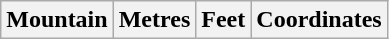<table class="wikitable sortable" style="border:1px solid #e7dcc3">
<tr>
<th>Mountain</th>
<th>Metres</th>
<th>Feet</th>
<th>Coordinates<br>



































</th>
</tr>
</table>
